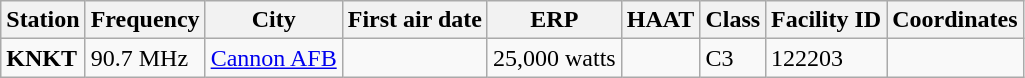<table class="wikitable">
<tr>
<th>Station</th>
<th>Frequency</th>
<th>City</th>
<th>First air date</th>
<th>ERP</th>
<th>HAAT</th>
<th>Class</th>
<th>Facility ID</th>
<th>Coordinates</th>
</tr>
<tr style="vertical-align: top; text-align: left;">
<td><strong>KNKT</strong></td>
<td>90.7 MHz</td>
<td><a href='#'>Cannon AFB</a></td>
<td></td>
<td>25,000 watts</td>
<td></td>
<td>C3</td>
<td>122203</td>
<td></td>
</tr>
</table>
